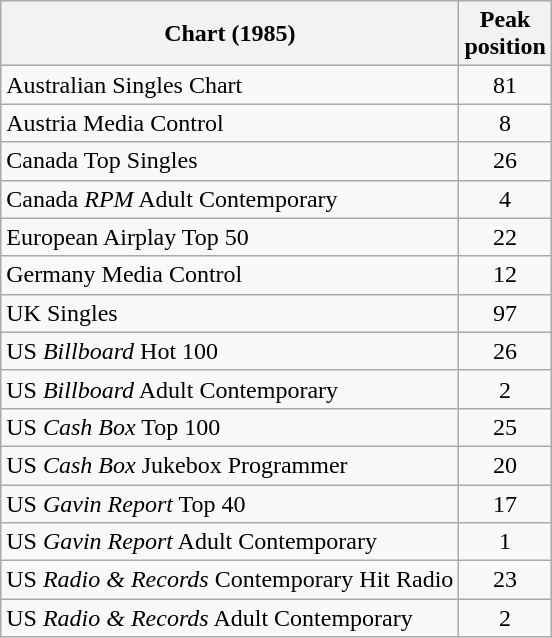<table class="wikitable">
<tr>
<th>Chart (1985)</th>
<th>Peak<br>position</th>
</tr>
<tr>
<td>Australian Singles Chart</td>
<td style="text-align:center;">81</td>
</tr>
<tr>
<td>Austria Media Control</td>
<td style="text-align:center;">8</td>
</tr>
<tr>
<td>Canada Top Singles</td>
<td style="text-align:center;">26</td>
</tr>
<tr>
<td>Canada <em>RPM</em> Adult Contemporary</td>
<td style="text-align:center;">4</td>
</tr>
<tr>
<td>European Airplay Top 50</td>
<td style="text-align:center;">22</td>
</tr>
<tr>
<td>Germany Media Control</td>
<td style="text-align:center;">12</td>
</tr>
<tr>
<td>UK Singles</td>
<td style="text-align:center;">97</td>
</tr>
<tr>
<td>US <em>Billboard</em> Hot 100</td>
<td style="text-align:center;">26</td>
</tr>
<tr>
<td>US <em>Billboard</em> Adult Contemporary</td>
<td style="text-align:center;">2</td>
</tr>
<tr>
<td>US <em>Cash Box</em> Top 100</td>
<td style="text-align:center;">25</td>
</tr>
<tr>
<td>US <em>Cash Box</em> Jukebox Programmer</td>
<td style="text-align:center;">20</td>
</tr>
<tr>
<td>US <em>Gavin Report</em> Top 40</td>
<td style="text-align:center;">17</td>
</tr>
<tr>
<td>US <em>Gavin Report</em> Adult Contemporary</td>
<td style="text-align:center;">1</td>
</tr>
<tr>
<td>US <em>Radio & Records</em> Contemporary Hit Radio</td>
<td style="text-align:center;">23</td>
</tr>
<tr>
<td>US <em>Radio & Records</em> Adult Contemporary</td>
<td style="text-align:center;">2</td>
</tr>
</table>
